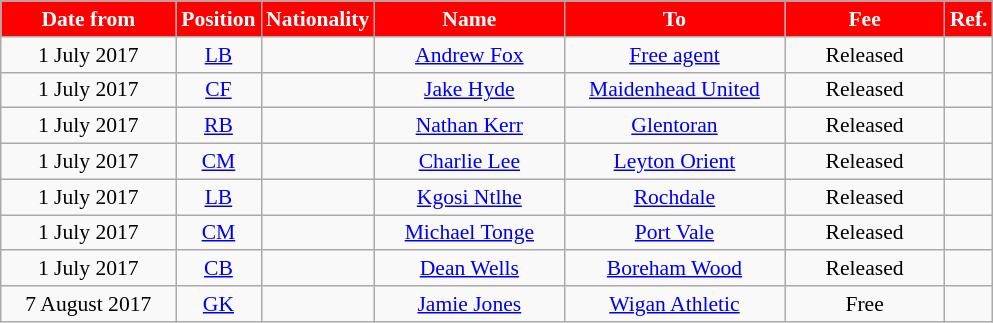<table class="wikitable"  style="text-align:center; font-size:90%; ">
<tr>
<th style="background:#FF0000; color:white; width:110px;">Date from</th>
<th style="background:#FF0000; color:white; width:50px;">Position</th>
<th style="background:#FF0000; color:white; width:50px;">Nationality</th>
<th style="background:#FF0000; color:white; width:120px;">Name</th>
<th style="background:#FF0000; color:white; width:140px;">To</th>
<th style="background:#FF0000; color:white; width:100px;">Fee</th>
<th style="background:#FF0000; color:white; width:25px;">Ref.</th>
</tr>
<tr>
<td>1 July 2017</td>
<td><a href='#'>LB</a></td>
<td></td>
<td><a href='#'>Andrew Fox</a></td>
<td><a href='#'>Free agent</a></td>
<td>Released</td>
<td></td>
</tr>
<tr>
<td>1 July 2017</td>
<td><a href='#'>CF</a></td>
<td></td>
<td><a href='#'>Jake Hyde</a></td>
<td><a href='#'>Maidenhead United</a></td>
<td>Released</td>
<td></td>
</tr>
<tr>
<td>1 July 2017</td>
<td><a href='#'>RB</a></td>
<td></td>
<td><a href='#'>Nathan Kerr</a></td>
<td><a href='#'>Glentoran</a></td>
<td>Released</td>
<td></td>
</tr>
<tr>
<td>1 July 2017</td>
<td><a href='#'>CM</a></td>
<td></td>
<td><a href='#'>Charlie Lee</a></td>
<td><a href='#'>Leyton Orient</a></td>
<td>Released</td>
<td></td>
</tr>
<tr>
<td>1 July 2017</td>
<td><a href='#'>LB</a></td>
<td></td>
<td><a href='#'>Kgosi Ntlhe</a></td>
<td><a href='#'>Rochdale</a></td>
<td>Released</td>
<td></td>
</tr>
<tr>
<td>1 July 2017</td>
<td><a href='#'>CM</a></td>
<td></td>
<td><a href='#'>Michael Tonge</a></td>
<td><a href='#'>Port Vale</a></td>
<td>Released</td>
<td></td>
</tr>
<tr>
<td>1 July 2017</td>
<td><a href='#'>CB</a></td>
<td></td>
<td><a href='#'>Dean Wells</a></td>
<td><a href='#'>Boreham Wood</a></td>
<td>Released</td>
<td></td>
</tr>
<tr>
<td>7 August 2017</td>
<td><a href='#'>GK</a></td>
<td></td>
<td><a href='#'>Jamie Jones</a></td>
<td><a href='#'>Wigan Athletic</a></td>
<td>Free</td>
<td></td>
</tr>
</table>
